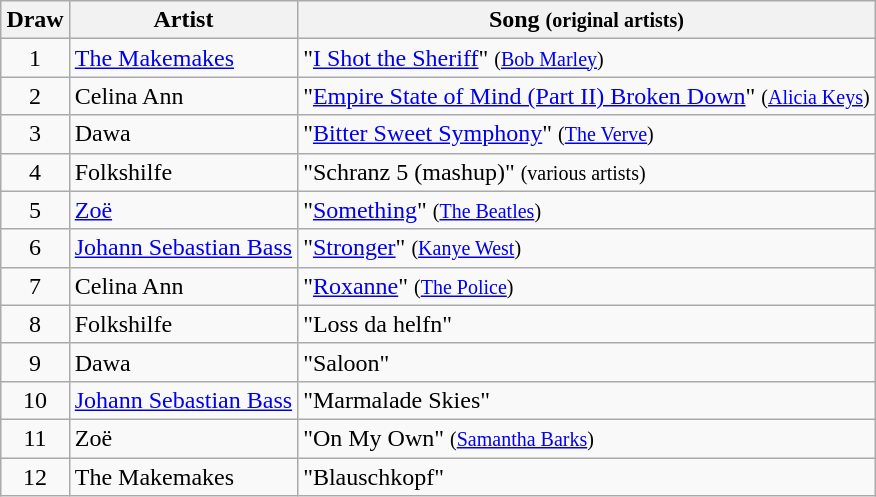<table class="sortable wikitable" style="margin: 1em auto 1em auto; text-align:center">
<tr>
<th>Draw</th>
<th>Artist</th>
<th>Song <small>(original artists)</small></th>
</tr>
<tr>
<td>1</td>
<td align="left"><a href='#'>The Makemakes</a></td>
<td align="left">"<a href='#'>I Shot the Sheriff</a>" <small>(<a href='#'>Bob Marley</a>)</small></td>
</tr>
<tr>
<td>2</td>
<td align="left">Celina Ann</td>
<td align="left">"<a href='#'>Empire State of Mind (Part II) Broken Down</a>" <small>(<a href='#'>Alicia Keys</a>)</small></td>
</tr>
<tr>
<td>3</td>
<td align="left">Dawa</td>
<td align="left">"<a href='#'>Bitter Sweet Symphony</a>" <small>(<a href='#'>The Verve</a>)</small></td>
</tr>
<tr>
<td>4</td>
<td align="left">Folkshilfe</td>
<td align="left">"Schranz 5 (mashup)" <small>(various artists)</small></td>
</tr>
<tr>
<td>5</td>
<td align="left"><a href='#'>Zoë</a></td>
<td align="left">"<a href='#'>Something</a>" <small>(<a href='#'>The Beatles</a>)</small></td>
</tr>
<tr>
<td>6</td>
<td align="left"><a href='#'>Johann Sebastian Bass</a></td>
<td align="left">"<a href='#'>Stronger</a>" <small>(<a href='#'>Kanye West</a>)</small></td>
</tr>
<tr>
<td>7</td>
<td align="left">Celina Ann</td>
<td align="left">"<a href='#'>Roxanne</a>" <small>(<a href='#'>The Police</a>)</small></td>
</tr>
<tr>
<td>8</td>
<td align="left">Folkshilfe</td>
<td align="left">"Loss da helfn"</td>
</tr>
<tr>
<td>9</td>
<td align="left">Dawa</td>
<td align="left">"Saloon"</td>
</tr>
<tr>
<td>10</td>
<td align="left"><a href='#'>Johann Sebastian Bass</a></td>
<td align="left">"Marmalade Skies"</td>
</tr>
<tr>
<td>11</td>
<td align="left">Zoë</td>
<td align="left">"On My Own" <small>(<a href='#'>Samantha Barks</a>)</small></td>
</tr>
<tr>
<td>12</td>
<td align="left">The Makemakes</td>
<td align="left">"Blauschkopf"</td>
</tr>
</table>
